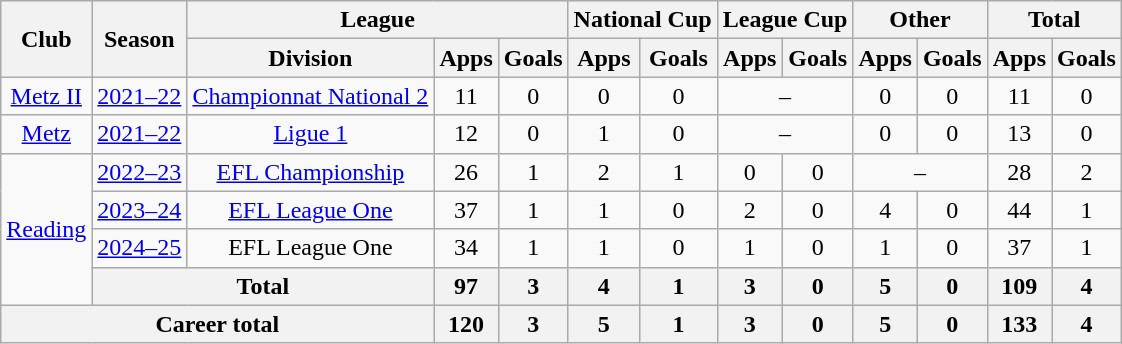<table class="wikitable" style="text-align: center">
<tr>
<th rowspan="2">Club</th>
<th rowspan="2">Season</th>
<th colspan="3">League</th>
<th colspan="2">National Cup</th>
<th colspan="2">League Cup</th>
<th colspan="2">Other</th>
<th colspan="2">Total</th>
</tr>
<tr>
<th>Division</th>
<th>Apps</th>
<th>Goals</th>
<th>Apps</th>
<th>Goals</th>
<th>Apps</th>
<th>Goals</th>
<th>Apps</th>
<th>Goals</th>
<th>Apps</th>
<th>Goals</th>
</tr>
<tr>
<td rowspan="1"><a href='#'>Metz II</a></td>
<td><a href='#'>2021–22</a></td>
<td><a href='#'>Championnat National 2</a></td>
<td>11</td>
<td>0</td>
<td>0</td>
<td>0</td>
<td colspan="2">–</td>
<td>0</td>
<td>0</td>
<td>11</td>
<td>0</td>
</tr>
<tr>
<td rowspan="1"><a href='#'>Metz</a></td>
<td><a href='#'>2021–22</a></td>
<td><a href='#'>Ligue 1</a></td>
<td>12</td>
<td>0</td>
<td>1</td>
<td>0</td>
<td colspan="2">–</td>
<td>0</td>
<td>0</td>
<td>13</td>
<td>0</td>
</tr>
<tr>
<td rowspan="4"><a href='#'>Reading</a></td>
<td><a href='#'>2022–23</a></td>
<td><a href='#'>EFL Championship</a></td>
<td>26</td>
<td>1</td>
<td>2</td>
<td>1</td>
<td>0</td>
<td>0</td>
<td colspan="2">–</td>
<td>28</td>
<td>2</td>
</tr>
<tr>
<td><a href='#'>2023–24</a></td>
<td><a href='#'>EFL League One</a></td>
<td>37</td>
<td>1</td>
<td>1</td>
<td>0</td>
<td>2</td>
<td>0</td>
<td>4</td>
<td>0</td>
<td>44</td>
<td>1</td>
</tr>
<tr>
<td><a href='#'>2024–25</a></td>
<td>EFL League One</td>
<td>34</td>
<td>1</td>
<td>1</td>
<td>0</td>
<td>1</td>
<td>0</td>
<td>1</td>
<td>0</td>
<td>37</td>
<td>1</td>
</tr>
<tr>
<th colspan="2">Total</th>
<th>97</th>
<th>3</th>
<th>4</th>
<th>1</th>
<th>3</th>
<th>0</th>
<th>5</th>
<th>0</th>
<th>109</th>
<th>4</th>
</tr>
<tr>
<th colspan="3">Career total</th>
<th>120</th>
<th>3</th>
<th>5</th>
<th>1</th>
<th>3</th>
<th>0</th>
<th>5</th>
<th>0</th>
<th>133</th>
<th>4</th>
</tr>
</table>
